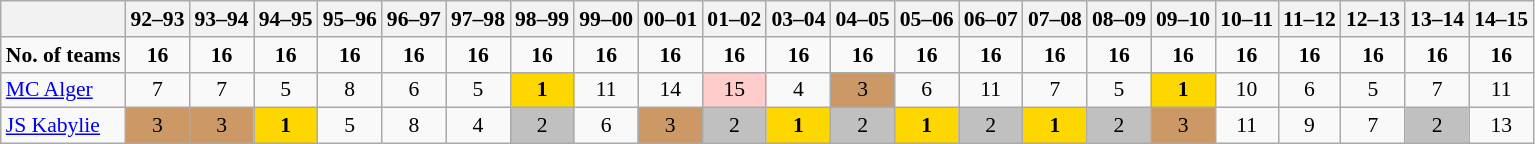<table border=1  bordercolor="#CCCCCC" class=wikitable style="font-size:90%;">
<tr align=LEFT valign=CENTER>
<th></th>
<th>92–93</th>
<th>93–94</th>
<th>94–95</th>
<th>95–96</th>
<th>96–97</th>
<th>97–98</th>
<th>98–99</th>
<th>99–00</th>
<th>00–01</th>
<th>01–02</th>
<th>03–04</th>
<th>04–05</th>
<th>05–06</th>
<th>06–07</th>
<th>07–08</th>
<th>08–09</th>
<th>09–10</th>
<th>10–11</th>
<th>11–12</th>
<th>12–13</th>
<th>13–14</th>
<th>14–15</th>
</tr>
<tr align=CENTER>
<td><strong>No. of teams</strong></td>
<td><strong>16</strong></td>
<td><strong>16</strong></td>
<td><strong>16</strong></td>
<td><strong>16</strong></td>
<td><strong>16</strong></td>
<td><strong>16</strong></td>
<td><strong>16</strong></td>
<td><strong>16</strong></td>
<td><strong>16</strong></td>
<td><strong>16</strong></td>
<td><strong>16</strong></td>
<td><strong>16</strong></td>
<td><strong>16</strong></td>
<td><strong>16</strong></td>
<td><strong>16</strong></td>
<td><strong>16</strong></td>
<td><strong>16</strong></td>
<td><strong>16</strong></td>
<td><strong>16</strong></td>
<td><strong>16</strong></td>
<td><strong>16</strong></td>
<td><strong>16</strong></td>
</tr>
<tr align=CENTER valign=BOTTOM>
<td align=LEFT><a href='#'>MC Alger</a></td>
<td>7</td>
<td>7</td>
<td>5</td>
<td>8</td>
<td>6</td>
<td>5</td>
<td bgcolor=gold><strong>1</strong></td>
<td>11</td>
<td>14</td>
<td bgcolor=#FFCCCC>15</td>
<td>4</td>
<td bgcolor=#cc9966>3</td>
<td>6</td>
<td>11</td>
<td>7</td>
<td>5</td>
<td bgcolor=gold><strong>1</strong></td>
<td>10</td>
<td>6</td>
<td>5</td>
<td>7</td>
<td>11</td>
</tr>
<tr align=CENTER valign=BOTTOM>
<td align=LEFT><a href='#'>JS Kabylie</a></td>
<td bgcolor=#cc9966>3</td>
<td bgcolor=#cc9966>3</td>
<td bgcolor=gold><strong>1</strong></td>
<td>5</td>
<td>8</td>
<td>4</td>
<td bgcolor=silver>2</td>
<td>6</td>
<td bgcolor=#cc9966>3</td>
<td bgcolor=silver>2</td>
<td bgcolor=gold><strong>1</strong></td>
<td bgcolor=silver>2</td>
<td bgcolor=gold><strong>1</strong></td>
<td bgcolor=silver>2</td>
<td bgcolor=gold><strong>1</strong></td>
<td bgcolor=silver>2</td>
<td bgcolor=#cc9966>3</td>
<td>11</td>
<td>9</td>
<td>7</td>
<td bgcolor=silver>2</td>
<td>13</td>
</tr>
</table>
